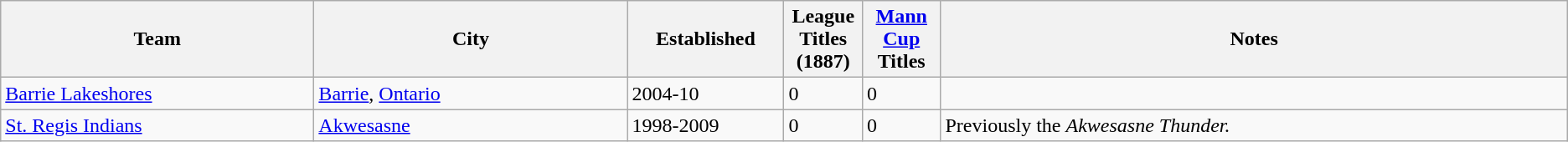<table class="wikitable sortable">
<tr>
<th bgcolor="#DDDDFF" width="20%">Team</th>
<th bgcolor="#DDDDFF" width="20%">City</th>
<th bgcolor="#DDDDFF" width="10%">Established</th>
<th bgcolor="#DDDDFF" width="5%">League Titles (1887)</th>
<th bgcolor="#DDDDFF" width="5%"><a href='#'>Mann Cup</a> Titles</th>
<th bgcolor="#DDDDFF" width="40%" class="unsortable">Notes</th>
</tr>
<tr>
<td><a href='#'>Barrie Lakeshores</a></td>
<td><a href='#'>Barrie</a>, <a href='#'>Ontario</a></td>
<td>2004-10</td>
<td>0</td>
<td>0</td>
<td></td>
</tr>
<tr>
<td><a href='#'>St. Regis Indians</a></td>
<td><a href='#'>Akwesasne</a></td>
<td>1998-2009</td>
<td>0</td>
<td>0</td>
<td>Previously the <em>Akwesasne Thunder.</em></td>
</tr>
</table>
